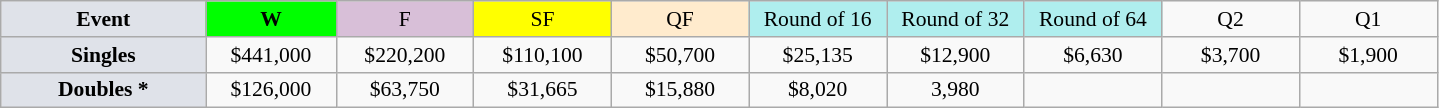<table class=wikitable style=font-size:90%;text-align:center>
<tr>
<td style="width:130px; background:#dfe2e9;"><strong>Event</strong></td>
<td style="width:80px; background:lime;"><strong>W</strong></td>
<td style="width:85px; background:thistle;">F</td>
<td style="width:85px; background:#ff0;">SF</td>
<td style="width:85px; background:#ffebcd;">QF</td>
<td style="width:85px; background:#afeeee;">Round of 16</td>
<td style="width:85px; background:#afeeee;">Round of 32</td>
<td style="width:85px; background:#afeeee;">Round of 64</td>
<td width=85>Q2</td>
<td width=85>Q1</td>
</tr>
<tr>
<td style="background:#dfe2e9;"><strong>Singles</strong></td>
<td>$441,000</td>
<td>$220,200</td>
<td>$110,100</td>
<td>$50,700</td>
<td>$25,135</td>
<td>$12,900</td>
<td>$6,630</td>
<td>$3,700</td>
<td>$1,900</td>
</tr>
<tr>
<td style="background:#dfe2e9;"><strong>Doubles *</strong></td>
<td>$126,000</td>
<td>$63,750</td>
<td>$31,665</td>
<td>$15,880</td>
<td>$8,020</td>
<td>3,980</td>
<td></td>
<td></td>
<td></td>
</tr>
</table>
